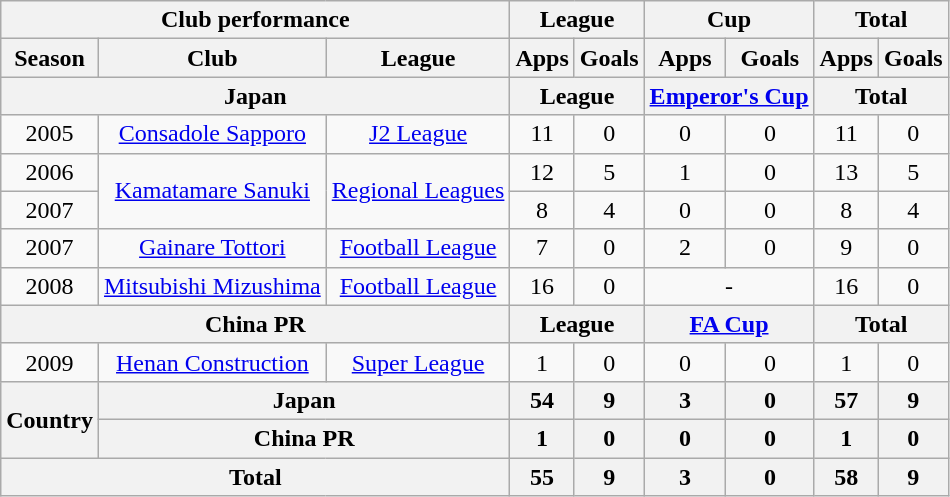<table class="wikitable" style="text-align:center;">
<tr>
<th colspan=3>Club performance</th>
<th colspan=2>League</th>
<th colspan=2>Cup</th>
<th colspan=2>Total</th>
</tr>
<tr>
<th>Season</th>
<th>Club</th>
<th>League</th>
<th>Apps</th>
<th>Goals</th>
<th>Apps</th>
<th>Goals</th>
<th>Apps</th>
<th>Goals</th>
</tr>
<tr>
<th colspan=3>Japan</th>
<th colspan=2>League</th>
<th colspan=2><a href='#'>Emperor's Cup</a></th>
<th colspan=2>Total</th>
</tr>
<tr>
<td>2005</td>
<td><a href='#'>Consadole Sapporo</a></td>
<td><a href='#'>J2 League</a></td>
<td>11</td>
<td>0</td>
<td>0</td>
<td>0</td>
<td>11</td>
<td>0</td>
</tr>
<tr>
<td>2006</td>
<td rowspan="2"><a href='#'>Kamatamare Sanuki</a></td>
<td rowspan="2"><a href='#'>Regional Leagues</a></td>
<td>12</td>
<td>5</td>
<td>1</td>
<td>0</td>
<td>13</td>
<td>5</td>
</tr>
<tr>
<td>2007</td>
<td>8</td>
<td>4</td>
<td>0</td>
<td>0</td>
<td>8</td>
<td>4</td>
</tr>
<tr>
<td>2007</td>
<td><a href='#'>Gainare Tottori</a></td>
<td><a href='#'>Football League</a></td>
<td>7</td>
<td>0</td>
<td>2</td>
<td>0</td>
<td>9</td>
<td>0</td>
</tr>
<tr>
<td>2008</td>
<td><a href='#'>Mitsubishi Mizushima</a></td>
<td><a href='#'>Football League</a></td>
<td>16</td>
<td>0</td>
<td colspan="2">-</td>
<td>16</td>
<td>0</td>
</tr>
<tr>
<th colspan=3>China PR</th>
<th colspan=2>League</th>
<th colspan=2><a href='#'>FA Cup</a></th>
<th colspan=2>Total</th>
</tr>
<tr>
<td>2009</td>
<td><a href='#'>Henan Construction</a></td>
<td><a href='#'>Super League</a></td>
<td>1</td>
<td>0</td>
<td>0</td>
<td>0</td>
<td>1</td>
<td>0</td>
</tr>
<tr>
<th rowspan=2>Country</th>
<th colspan=2>Japan</th>
<th>54</th>
<th>9</th>
<th>3</th>
<th>0</th>
<th>57</th>
<th>9</th>
</tr>
<tr>
<th colspan=2>China PR</th>
<th>1</th>
<th>0</th>
<th>0</th>
<th>0</th>
<th>1</th>
<th>0</th>
</tr>
<tr>
<th colspan=3>Total</th>
<th>55</th>
<th>9</th>
<th>3</th>
<th>0</th>
<th>58</th>
<th>9</th>
</tr>
</table>
